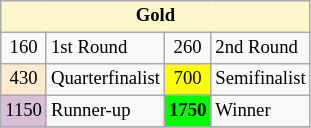<table class="wikitable" style="font-size:78%;">
<tr>
<th colspan=4 style="background:#fff7cc;">Gold</th>
</tr>
<tr>
<td align="center">160</td>
<td>1st Round</td>
<td align="center">260</td>
<td>2nd Round</td>
</tr>
<tr>
<td align="center" style="background:#ffebcd;">430</td>
<td>Quarterfinalist</td>
<td align="center" style="background:#ffff00">700</td>
<td>Semifinalist</td>
</tr>
<tr>
<td align="center" style="background:#D8BFD8;">1150</td>
<td>Runner-up</td>
<td align="center" style="background:#00ff00;font-weight:bold;">1750</td>
<td>Winner</td>
</tr>
<tr>
</tr>
</table>
